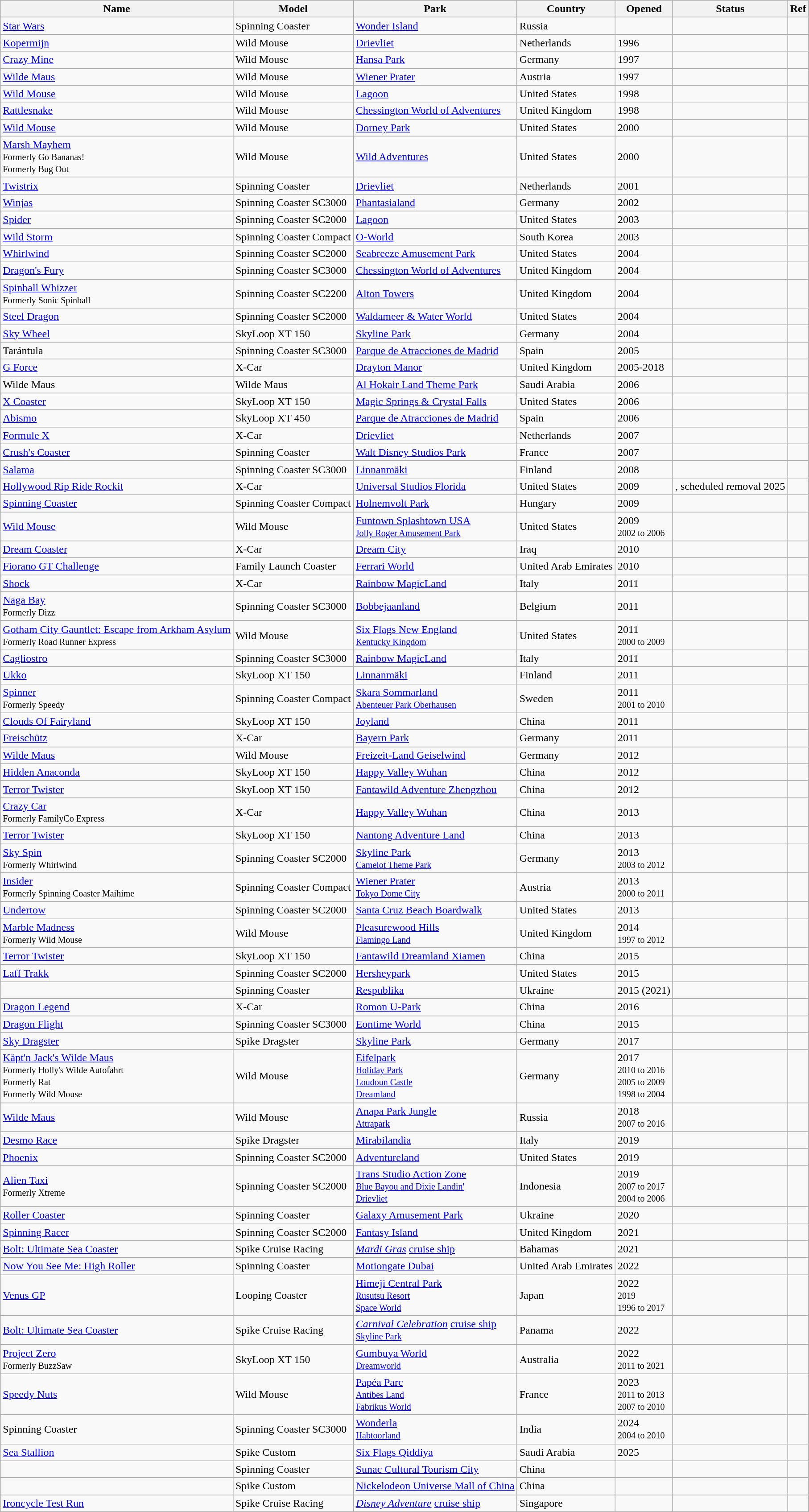<table class="wikitable sortable">
<tr>
<th>Name</th>
<th>Model</th>
<th>Park</th>
<th>Country</th>
<th>Opened</th>
<th>Status</th>
<th class="unsortable">Ref</th>
</tr>
<tr>
<td><a href='#'>Star Wars</a></td>
<td>Spinning Coaster</td>
<td><a href='#'>Wonder Island</a></td>
<td> Russia</td>
<td></td>
<td></td>
<td></td>
</tr>
<tr>
</tr>
<tr>
<td><a href='#'>Kopermijn</a></td>
<td>Wild Mouse</td>
<td><a href='#'>Drievliet</a></td>
<td> Netherlands</td>
<td>1996</td>
<td></td>
<td></td>
</tr>
<tr>
<td><a href='#'>Crazy Mine</a></td>
<td>Wild Mouse</td>
<td><a href='#'>Hansa Park</a></td>
<td> Germany</td>
<td>1997</td>
<td></td>
<td></td>
</tr>
<tr>
<td><a href='#'>Wilde Maus</a></td>
<td>Wild Mouse</td>
<td><a href='#'>Wiener Prater</a></td>
<td> Austria</td>
<td>1997</td>
<td></td>
<td></td>
</tr>
<tr>
<td><a href='#'>Wild Mouse</a></td>
<td>Wild Mouse</td>
<td><a href='#'>Lagoon</a></td>
<td> United States</td>
<td>1998</td>
<td></td>
<td></td>
</tr>
<tr>
<td><a href='#'>Rattlesnake</a></td>
<td>Wild Mouse</td>
<td><a href='#'>Chessington World of Adventures</a></td>
<td> United Kingdom</td>
<td>1998</td>
<td></td>
<td></td>
</tr>
<tr>
<td><a href='#'>Wild Mouse</a></td>
<td>Wild Mouse</td>
<td><a href='#'>Dorney Park</a></td>
<td> United States</td>
<td>2000</td>
<td></td>
<td></td>
</tr>
<tr>
<td><a href='#'>Marsh Mayhem</a><small><br>Formerly Go Bananas!<br>Formerly Bug Out</small></td>
<td>Wild Mouse</td>
<td><a href='#'>Wild Adventures</a></td>
<td> United States</td>
<td>2000</td>
<td></td>
<td></td>
</tr>
<tr>
<td><a href='#'>Twistrix</a></td>
<td>Spinning Coaster</td>
<td><a href='#'>Drievliet</a></td>
<td> Netherlands</td>
<td>2001</td>
<td></td>
<td></td>
</tr>
<tr>
<td><a href='#'>Winjas</a></td>
<td>Spinning Coaster SC3000</td>
<td><a href='#'>Phantasialand</a></td>
<td> Germany</td>
<td>2002</td>
<td></td>
<td></td>
</tr>
<tr>
<td><a href='#'>Spider</a></td>
<td>Spinning Coaster SC2000</td>
<td><a href='#'>Lagoon</a></td>
<td> United States</td>
<td>2003</td>
<td></td>
<td></td>
</tr>
<tr>
<td><a href='#'>Wild Storm</a></td>
<td>Spinning Coaster Compact</td>
<td><a href='#'>O-World</a></td>
<td> South Korea</td>
<td>2003</td>
<td></td>
<td></td>
</tr>
<tr>
<td><a href='#'>Whirlwind</a></td>
<td>Spinning Coaster SC2000</td>
<td><a href='#'>Seabreeze Amusement Park</a></td>
<td> United States</td>
<td>2004</td>
<td></td>
<td></td>
</tr>
<tr>
<td><a href='#'>Dragon's Fury</a></td>
<td>Spinning Coaster SC3000</td>
<td><a href='#'>Chessington World of Adventures</a></td>
<td> United Kingdom</td>
<td>2004</td>
<td></td>
<td></td>
</tr>
<tr>
<td><a href='#'>Spinball Whizzer</a><br><small>Formerly Sonic Spinball</small></td>
<td>Spinning Coaster SC2200</td>
<td><a href='#'>Alton Towers</a></td>
<td> United Kingdom</td>
<td>2004</td>
<td></td>
<td></td>
</tr>
<tr>
<td><a href='#'>Steel Dragon</a></td>
<td>Spinning Coaster SC2000</td>
<td><a href='#'>Waldameer & Water World</a></td>
<td> United States</td>
<td>2004</td>
<td></td>
<td></td>
</tr>
<tr>
<td><a href='#'>Sky Wheel</a></td>
<td>SkyLoop XT 150</td>
<td><a href='#'>Skyline Park</a></td>
<td> Germany</td>
<td>2004</td>
<td></td>
<td></td>
</tr>
<tr>
<td>Tarántula</td>
<td>Spinning Coaster SC3000</td>
<td><a href='#'>Parque de Atracciones de Madrid</a></td>
<td> Spain</td>
<td>2005</td>
<td></td>
<td></td>
</tr>
<tr>
<td><a href='#'>G Force</a></td>
<td>X-Car</td>
<td><a href='#'>Drayton Manor</a></td>
<td> United Kingdom</td>
<td>2005-2018</td>
<td></td>
<td></td>
</tr>
<tr>
<td>Wilde Maus</td>
<td>Wilde Maus</td>
<td><a href='#'>Al Hokair Land Theme Park</a></td>
<td> Saudi Arabia</td>
<td>2006</td>
<td></td>
<td></td>
</tr>
<tr>
<td><a href='#'>X Coaster</a></td>
<td>SkyLoop XT 150</td>
<td><a href='#'>Magic Springs & Crystal Falls</a></td>
<td> United States</td>
<td>2006</td>
<td></td>
<td></td>
</tr>
<tr>
<td><a href='#'>Abismo</a></td>
<td>SkyLoop XT 450</td>
<td><a href='#'>Parque de Atracciones de Madrid</a></td>
<td> Spain</td>
<td>2006</td>
<td></td>
<td></td>
</tr>
<tr>
<td><a href='#'>Formule X</a></td>
<td>X-Car</td>
<td><a href='#'>Drievliet</a></td>
<td> Netherlands</td>
<td>2007</td>
<td></td>
<td></td>
</tr>
<tr>
<td><a href='#'>Crush's Coaster</a></td>
<td>Spinning Coaster</td>
<td><a href='#'>Walt Disney Studios Park</a></td>
<td> France</td>
<td>2007</td>
<td></td>
<td></td>
</tr>
<tr>
<td><a href='#'>Salama</a></td>
<td>Spinning Coaster SC3000</td>
<td><a href='#'>Linnanmäki</a></td>
<td> Finland</td>
<td>2008</td>
<td></td>
<td></td>
</tr>
<tr>
<td><a href='#'>Hollywood Rip Ride Rockit</a></td>
<td>X-Car</td>
<td><a href='#'>Universal Studios Florida</a></td>
<td> United States</td>
<td>2009</td>
<td>, scheduled removal 2025</td>
<td></td>
</tr>
<tr>
<td><a href='#'>Spinning Coaster</a></td>
<td>Spinning Coaster Compact</td>
<td><a href='#'>Holnemvolt Park</a></td>
<td> Hungary</td>
<td>2009</td>
<td></td>
<td></td>
</tr>
<tr>
<td><a href='#'>Wild Mouse</a></td>
<td>Wild Mouse</td>
<td><a href='#'>Funtown Splashtown USA</a><br><small><a href='#'>Jolly Roger Amusement Park</a></small></td>
<td> United States</td>
<td>2009<br><small>2002 to 2006</small></td>
<td></td>
<td><br></td>
</tr>
<tr>
<td><a href='#'>Dream Coaster</a></td>
<td>X-Car</td>
<td><a href='#'>Dream City</a></td>
<td> Iraq</td>
<td>2010</td>
<td></td>
<td></td>
</tr>
<tr>
<td><a href='#'>Fiorano GT Challenge</a></td>
<td>Family Launch Coaster</td>
<td><a href='#'>Ferrari World</a></td>
<td> United Arab Emirates</td>
<td>2010</td>
<td></td>
<td></td>
</tr>
<tr>
<td><a href='#'>Shock</a></td>
<td>X-Car</td>
<td><a href='#'>Rainbow MagicLand</a></td>
<td> Italy</td>
<td>2011</td>
<td></td>
<td></td>
</tr>
<tr>
<td><a href='#'>Naga Bay</a><br><small>Formerly Dizz</small></td>
<td>Spinning Coaster SC3000</td>
<td><a href='#'>Bobbejaanland</a></td>
<td> Belgium</td>
<td>2011</td>
<td></td>
<td></td>
</tr>
<tr>
<td><a href='#'>Gotham City Gauntlet: Escape from Arkham Asylum</a><br><small>Formerly Road Runner Express</small></td>
<td>Wild Mouse</td>
<td><a href='#'>Six Flags New England</a><br><small><a href='#'>Kentucky Kingdom</a></small></td>
<td> United States</td>
<td>2011<br><small>2000 to 2009</small></td>
<td></td>
<td><br></td>
</tr>
<tr>
<td><a href='#'>Cagliostro</a></td>
<td>Spinning Coaster SC3000</td>
<td><a href='#'>Rainbow MagicLand</a></td>
<td> Italy</td>
<td>2011</td>
<td></td>
<td></td>
</tr>
<tr>
<td><a href='#'>Ukko</a></td>
<td>SkyLoop XT 150</td>
<td><a href='#'>Linnanmäki</a></td>
<td> Finland</td>
<td>2011</td>
<td></td>
<td></td>
</tr>
<tr>
<td><a href='#'>Spinner</a><br><small>Formerly Speedy</small></td>
<td>Spinning Coaster Compact</td>
<td><a href='#'>Skara Sommarland</a><br><small><a href='#'>Abenteuer Park Oberhausen</a></small></td>
<td> Sweden</td>
<td>2011<br><small>2001 to 2010</small></td>
<td></td>
<td><br></td>
</tr>
<tr>
<td><a href='#'>Clouds Of Fairyland</a></td>
<td>SkyLoop XT 150</td>
<td><a href='#'>Joyland</a></td>
<td> China</td>
<td>2011</td>
<td></td>
<td></td>
</tr>
<tr>
<td><a href='#'>Freischütz</a></td>
<td>X-Car</td>
<td><a href='#'>Bayern Park</a></td>
<td> Germany</td>
<td>2011</td>
<td></td>
<td></td>
</tr>
<tr>
<td><a href='#'>Wilde Maus</a></td>
<td>Wild Mouse</td>
<td><a href='#'>Freizeit-Land Geiselwind</a></td>
<td> Germany</td>
<td>2012</td>
<td></td>
<td></td>
</tr>
<tr>
<td><a href='#'>Hidden Anaconda</a></td>
<td>SkyLoop XT 150</td>
<td><a href='#'>Happy Valley Wuhan</a></td>
<td> China</td>
<td>2012</td>
<td></td>
<td></td>
</tr>
<tr>
<td><a href='#'>Terror Twister</a></td>
<td>SkyLoop XT 150</td>
<td><a href='#'>Fantawild Adventure Zhengzhou</a></td>
<td> China</td>
<td>2012</td>
<td></td>
<td></td>
</tr>
<tr>
<td><a href='#'>Crazy Car</a><br><small>Formerly FamilyCo Express</small></td>
<td>X-Car</td>
<td><a href='#'>Happy Valley Wuhan</a></td>
<td> China</td>
<td>2013</td>
<td></td>
<td></td>
</tr>
<tr>
<td><a href='#'>Terror Twister</a></td>
<td>SkyLoop XT 150</td>
<td><a href='#'>Nantong Adventure Land</a></td>
<td> China</td>
<td>2013</td>
<td></td>
<td></td>
</tr>
<tr>
<td><a href='#'>Sky Spin</a><br><small>Formerly Whirlwind</small></td>
<td>Spinning Coaster SC2000</td>
<td><a href='#'>Skyline Park</a><br><small><a href='#'>Camelot Theme Park</a></small></td>
<td> Germany</td>
<td>2013<br><small>2003 to 2012</small></td>
<td></td>
<td><br></td>
</tr>
<tr>
<td><a href='#'>Insider</a><br><small>Formerly Spinning Coaster Maihime</small></td>
<td>Spinning Coaster Compact</td>
<td><a href='#'>Wiener Prater</a><br><small><a href='#'>Tokyo Dome City</a></small></td>
<td> Austria</td>
<td>2013<br><small>2000 to 2011</small></td>
<td></td>
<td><br></td>
</tr>
<tr>
<td><a href='#'>Undertow</a></td>
<td>Spinning Coaster SC2000</td>
<td><a href='#'>Santa Cruz Beach Boardwalk</a></td>
<td> United States</td>
<td>2013</td>
<td></td>
<td></td>
</tr>
<tr>
<td><a href='#'>Marble Madness</a><br><small>Formerly Wild Mouse</small></td>
<td>Wild Mouse</td>
<td><a href='#'>Pleasurewood Hills</a><br><small><a href='#'>Flamingo Land</a></small></td>
<td> United Kingdom</td>
<td>2014<br><small>1997 to 2012</small></td>
<td></td>
<td><br></td>
</tr>
<tr>
<td><a href='#'>Terror Twister</a></td>
<td>SkyLoop XT 150</td>
<td><a href='#'>Fantawild Dreamland Xiamen</a></td>
<td> China</td>
<td>2015</td>
<td></td>
<td></td>
</tr>
<tr>
<td><a href='#'>Laff Trakk</a></td>
<td>Spinning Coaster SC2000</td>
<td><a href='#'>Hersheypark</a></td>
<td> United States</td>
<td>2015</td>
<td></td>
<td></td>
</tr>
<tr>
<td></td>
<td>Spinning Coaster</td>
<td><a href='#'>Respublika</a></td>
<td> Ukraine</td>
<td>2015 (2021)</td>
<td></td>
<td></td>
</tr>
<tr>
<td><a href='#'>Dragon Legend</a></td>
<td>X-Car</td>
<td><a href='#'>Romon U-Park</a></td>
<td> China</td>
<td>2016</td>
<td></td>
<td></td>
</tr>
<tr>
<td><a href='#'>Dragon Flight</a></td>
<td>Spinning Coaster SC3000</td>
<td><a href='#'>Eontime World</a></td>
<td> China</td>
<td>2015</td>
<td></td>
<td></td>
</tr>
<tr>
<td><a href='#'>Sky Dragster</a></td>
<td>Spike Dragster</td>
<td><a href='#'>Skyline Park</a></td>
<td> Germany</td>
<td>2017</td>
<td></td>
<td></td>
</tr>
<tr>
<td><a href='#'>Käpt'n Jack's Wilde Maus</a><small><br>Formerly Holly's Wilde Autofahrt<br>Formerly Rat<br>Formerly Wild Mouse</small></td>
<td>Wild Mouse</td>
<td><a href='#'>Eifelpark</a><small><br><a href='#'>Holiday Park</a><br><a href='#'>Loudoun Castle</a><br><a href='#'>Dreamland</a></small></td>
<td> Germany</td>
<td>2017<small><br>2010 to 2016<br>2005 to 2009<br>1998 to 2004</small></td>
<td></td>
<td><br><br><br></td>
</tr>
<tr>
<td><a href='#'>Wilde Maus</a></td>
<td>Wild Mouse</td>
<td><a href='#'>Anapa Park Jungle</a><br><small><a href='#'>Attrapark</a></small></td>
<td> Russia</td>
<td>2018<br><small>2007 to 2016</small></td>
<td></td>
<td><br></td>
</tr>
<tr>
<td><a href='#'>Desmo Race</a></td>
<td>Spike Dragster</td>
<td><a href='#'>Mirabilandia</a></td>
<td> Italy</td>
<td>2019</td>
<td></td>
<td></td>
</tr>
<tr>
<td><a href='#'>Phoenix</a></td>
<td>Spinning Coaster SC2000</td>
<td><a href='#'>Adventureland</a></td>
<td> United States</td>
<td>2019</td>
<td></td>
<td></td>
</tr>
<tr>
<td><a href='#'>Alien Taxi</a><br><small>Formerly Xtreme</small></td>
<td>Spinning Coaster SC2000</td>
<td><a href='#'>Trans Studio Action Zone</a><br><small><a href='#'>Blue Bayou and Dixie Landin'</a><br><a href='#'>Drievliet</a></small></td>
<td> Indonesia</td>
<td>2019<br><small>2007 to 2017<br>2004 to 2006</small></td>
<td></td>
<td><br><br></td>
</tr>
<tr>
<td><a href='#'>Roller Coaster</a></td>
<td>Spinning Coaster</td>
<td><a href='#'>Galaxy Amusement Park</a></td>
<td> Ukraine</td>
<td>2020</td>
<td></td>
<td></td>
</tr>
<tr>
<td><a href='#'>Spinning Racer</a></td>
<td>Spinning Coaster SC2000</td>
<td><a href='#'>Fantasy Island</a></td>
<td> United Kingdom</td>
<td>2021</td>
<td></td>
<td></td>
</tr>
<tr>
<td><a href='#'>Bolt: Ultimate Sea Coaster</a></td>
<td>Spike Cruise Racing</td>
<td><em><a href='#'>Mardi Gras</a></em> <a href='#'>cruise ship</a></td>
<td> Bahamas</td>
<td>2021</td>
<td></td>
<td></td>
</tr>
<tr>
<td><a href='#'>Now You See Me: High Roller</a></td>
<td>Spinning Coaster</td>
<td><a href='#'>Motiongate Dubai</a></td>
<td> United Arab Emirates</td>
<td>2022</td>
<td></td>
<td></td>
</tr>
<tr>
<td><a href='#'>Venus GP</a></td>
<td>Looping Coaster</td>
<td><a href='#'>Himeji Central Park</a><br><small><a href='#'>Rusutsu Resort</a></small><br><small><a href='#'>Space World</a></small></td>
<td> Japan</td>
<td>2022<br><small>2019</small><br><small>1996 to 2017</small></td>
<td></td>
<td><br><br></td>
</tr>
<tr>
<td><a href='#'>Bolt: Ultimate Sea Coaster</a></td>
<td>Spike Cruise Racing</td>
<td><em><a href='#'>Carnival Celebration</a></em> <a href='#'>cruise ship</a><br><small><a href='#'>Skyline Park</a></small></td>
<td> Panama</td>
<td>2022</td>
<td></td>
<td></td>
</tr>
<tr>
<td><a href='#'>Project Zero</a><br><small>Formerly BuzzSaw</small></td>
<td>SkyLoop XT 150</td>
<td><a href='#'>Gumbuya World</a><br><small><a href='#'>Dreamworld</a></small></td>
<td> Australia</td>
<td>2022<br><small>2011 to 2021</small></td>
<td></td>
<td><br></td>
</tr>
<tr>
<td><a href='#'>Speedy Nuts</a></td>
<td>Wild Mouse</td>
<td><a href='#'>Papéa Parc</a><br><small><a href='#'>Antibes Land</a><br><a href='#'>Fabrikus World</a></small></td>
<td> France</td>
<td>2023<br><small>2011 to 2013<br>2007 to 2010</small></td>
<td></td>
<td><br><br></td>
</tr>
<tr>
<td>Spinning Coaster</td>
<td>Spinning Coaster SC3000</td>
<td><a href='#'>Wonderla</a><br><small><a href='#'>Habtoorland</a></small></td>
<td> India</td>
<td>2024<br><small>2004 to 2010</small></td>
<td></td>
<td><br></td>
</tr>
<tr>
<td><a href='#'>Sea Stallion</a></td>
<td>Spike Custom</td>
<td><a href='#'>Six Flags Qiddiya</a></td>
<td> Saudi Arabia</td>
<td>2025</td>
<td></td>
<td></td>
</tr>
<tr>
<td></td>
<td>Spinning Coaster</td>
<td><a href='#'>Sunac Cultural Tourism City</a></td>
<td> China</td>
<td></td>
<td></td>
<td></td>
</tr>
<tr>
<td></td>
<td>Spike Custom</td>
<td><a href='#'>Nickelodeon Universe Mall of China</a></td>
<td> China</td>
<td></td>
<td></td>
<td></td>
</tr>
<tr>
<td><a href='#'>Ironcycle Test Run</a></td>
<td>Spike Cruise Racing</td>
<td><em><a href='#'>Disney Adventure</a></em> <a href='#'>cruise ship</a></td>
<td> Singapore</td>
<td></td>
<td></td>
<td></td>
</tr>
</table>
